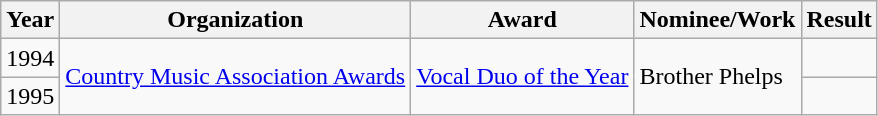<table class="wikitable">
<tr>
<th>Year</th>
<th>Organization</th>
<th>Award</th>
<th>Nominee/Work</th>
<th>Result</th>
</tr>
<tr>
<td>1994</td>
<td rowspan=2><a href='#'>Country Music Association Awards</a></td>
<td rowspan=2><a href='#'>Vocal Duo of the Year</a></td>
<td rowspan=2>Brother Phelps</td>
<td></td>
</tr>
<tr>
<td>1995</td>
<td></td>
</tr>
</table>
